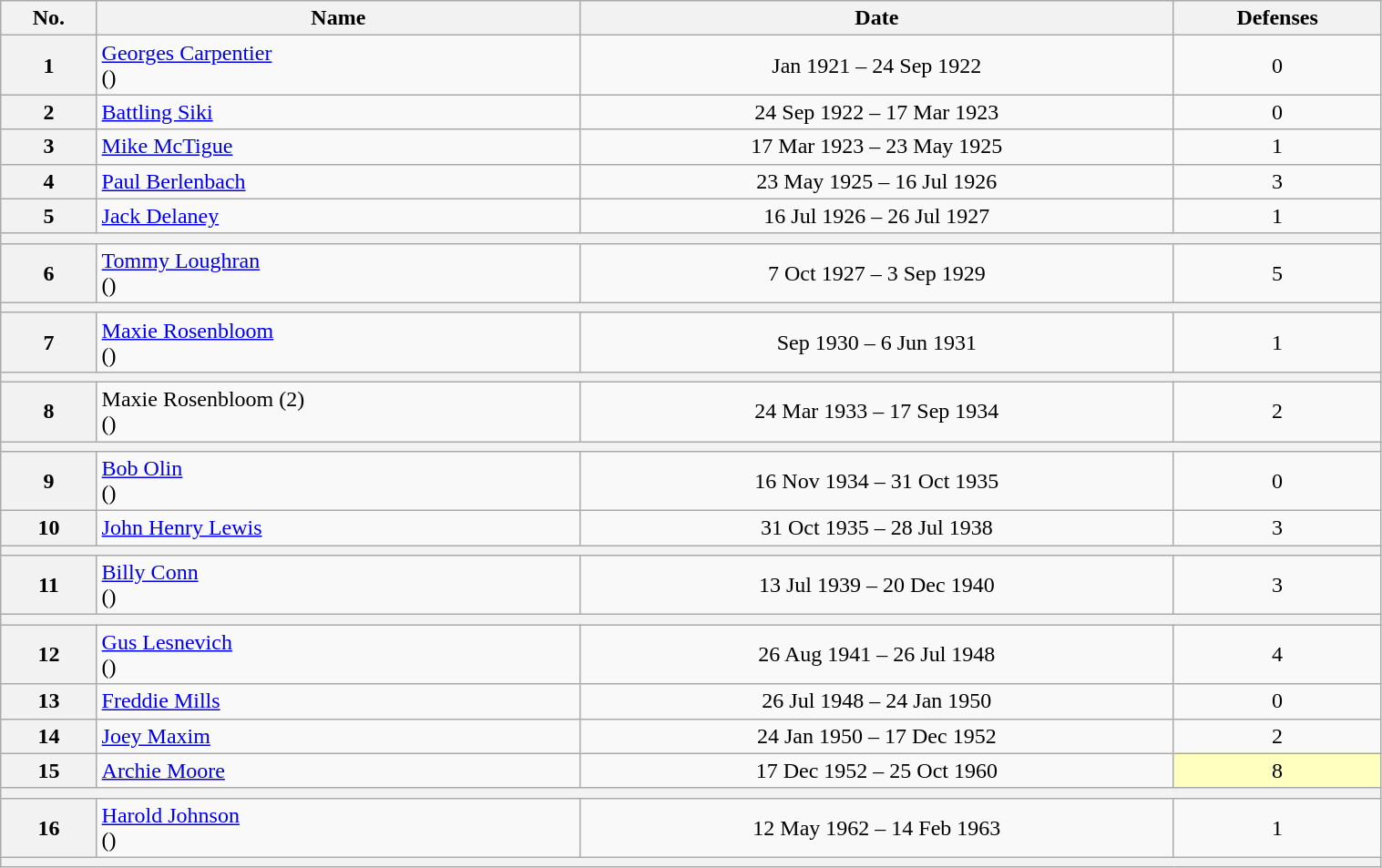<table class="wikitable sortable" style="width:80%">
<tr>
<th>No.</th>
<th>Name</th>
<th>Date</th>
<th>Defenses</th>
</tr>
<tr align=center>
<th>1</th>
<td align=left><a href='#'>Georges Carpentier</a><br>()</td>
<td>Jan 1921 – 24 Sep 1922</td>
<td>0</td>
</tr>
<tr align=center>
<th>2</th>
<td align=left><a href='#'>Battling Siki</a></td>
<td>24 Sep 1922 – 17 Mar 1923</td>
<td>0</td>
</tr>
<tr align=center>
<th>3</th>
<td align=left><a href='#'>Mike McTigue</a></td>
<td>17 Mar 1923 – 23 May 1925</td>
<td>1</td>
</tr>
<tr align=center>
<th>4</th>
<td align=left><a href='#'>Paul Berlenbach</a></td>
<td>23 May 1925 – 16 Jul 1926</td>
<td>3</td>
</tr>
<tr align=center>
<th>5</th>
<td align=left><a href='#'>Jack Delaney</a></td>
<td>16 Jul 1926 – 26 Jul 1927</td>
<td>1</td>
</tr>
<tr align=center>
<th colspan=4></th>
</tr>
<tr align=center>
<th>6</th>
<td align=left><a href='#'>Tommy Loughran</a><br>()</td>
<td>7 Oct 1927 – 3 Sep 1929</td>
<td>5</td>
</tr>
<tr align=center>
<th colspan=4></th>
</tr>
<tr align=center>
<th>7</th>
<td align=left><a href='#'>Maxie Rosenbloom</a><br>()</td>
<td>Sep 1930 – 6 Jun 1931</td>
<td>1</td>
</tr>
<tr align=center>
<th colspan="4"></th>
</tr>
<tr align=center>
<th>8</th>
<td align=left>Maxie Rosenbloom (2)<br>()</td>
<td>24 Mar 1933 – 17 Sep 1934</td>
<td>2</td>
</tr>
<tr>
<th colspan="4"></th>
</tr>
<tr align="center">
<th>9</th>
<td align="left"><a href='#'>Bob Olin</a><br>()</td>
<td>16 Nov 1934 – 31 Oct 1935</td>
<td>0</td>
</tr>
<tr align="center">
<th>10</th>
<td align="left"><a href='#'>John Henry Lewis</a></td>
<td>31 Oct 1935 – 28 Jul 1938</td>
<td>3</td>
</tr>
<tr align=center>
<th colspan=4></th>
</tr>
<tr align=center>
<th>11</th>
<td align=left><a href='#'>Billy Conn</a><br>()</td>
<td>13 Jul 1939 – 20 Dec 1940</td>
<td>3</td>
</tr>
<tr align=center>
<th colspan="4"></th>
</tr>
<tr align=center>
<th>12</th>
<td align=left><a href='#'>Gus Lesnevich</a><br>()</td>
<td>26 Aug 1941 – 26 Jul 1948</td>
<td>4</td>
</tr>
<tr align=center>
<th>13</th>
<td align=left><a href='#'>Freddie Mills</a></td>
<td>26 Jul 1948 – 24 Jan 1950</td>
<td>0</td>
</tr>
<tr align=center>
<th>14</th>
<td align=left><a href='#'>Joey Maxim</a></td>
<td>24 Jan 1950 – 17 Dec 1952</td>
<td>2</td>
</tr>
<tr align=center>
<th>15</th>
<td align=left><a href='#'>Archie Moore</a></td>
<td>17 Dec 1952 – 25 Oct 1960</td>
<td style="background:#ffffbf;">8</td>
</tr>
<tr align=center>
<th colspan=4></th>
</tr>
<tr align=center>
<th>16</th>
<td align=left><a href='#'>Harold Johnson</a><br>()</td>
<td>12 May 1962 – 14 Feb 1963</td>
<td>1</td>
</tr>
<tr align=center>
<th colspan=4></th>
</tr>
</table>
